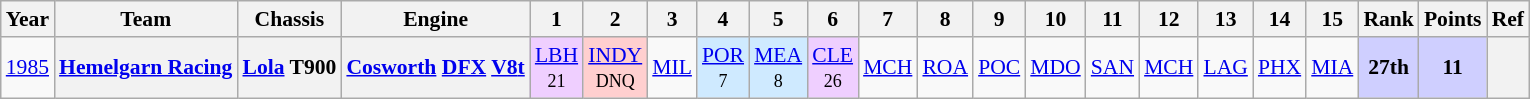<table class="wikitable" style="text-align:center; font-size:90%">
<tr>
<th>Year</th>
<th>Team</th>
<th>Chassis</th>
<th>Engine</th>
<th>1</th>
<th>2</th>
<th>3</th>
<th>4</th>
<th>5</th>
<th>6</th>
<th>7</th>
<th>8</th>
<th>9</th>
<th>10</th>
<th>11</th>
<th>12</th>
<th>13</th>
<th>14</th>
<th>15</th>
<th>Rank</th>
<th>Points</th>
<th>Ref</th>
</tr>
<tr>
<td><a href='#'>1985</a></td>
<th><a href='#'>Hemelgarn Racing</a></th>
<th><a href='#'>Lola</a> T900</th>
<th><a href='#'>Cosworth</a> <a href='#'>DFX</a> <a href='#'>V8</a><a href='#'>t</a></th>
<td style="background:#EFCFFF;"><a href='#'>LBH</a><br><small>21</small></td>
<td style="background:#FFCFCF;"><a href='#'>INDY</a><br><small>DNQ</small></td>
<td><a href='#'>MIL</a></td>
<td style="background:#CFEAFF;"><a href='#'>POR</a><br><small>7</small></td>
<td style="background:#CFEAFF;"><a href='#'>MEA</a><br><small>8</small></td>
<td style="background:#EFCFFF;"><a href='#'>CLE</a><br><small>26</small></td>
<td><a href='#'>MCH</a></td>
<td><a href='#'>ROA</a></td>
<td><a href='#'>POC</a></td>
<td><a href='#'>MDO</a></td>
<td><a href='#'>SAN</a></td>
<td><a href='#'>MCH</a></td>
<td><a href='#'>LAG</a></td>
<td><a href='#'>PHX</a></td>
<td><a href='#'>MIA</a></td>
<td style="background:#CFCFFF;"><strong>27th</strong></td>
<td style="background:#CFCFFF;"><strong>11</strong></td>
<th></th>
</tr>
</table>
